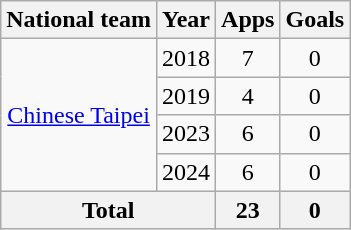<table class="wikitable" style="text-align:center">
<tr>
<th>National team</th>
<th>Year</th>
<th>Apps</th>
<th>Goals</th>
</tr>
<tr>
<td rowspan="4"><a href='#'>Chinese Taipei</a></td>
<td>2018</td>
<td>7</td>
<td>0</td>
</tr>
<tr>
<td>2019</td>
<td>4</td>
<td>0</td>
</tr>
<tr>
<td>2023</td>
<td>6</td>
<td>0</td>
</tr>
<tr>
<td>2024</td>
<td>6</td>
<td>0</td>
</tr>
<tr>
<th colspan=2>Total</th>
<th>23</th>
<th>0</th>
</tr>
</table>
